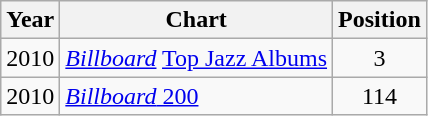<table class="wikitable">
<tr>
<th>Year</th>
<th>Chart</th>
<th>Position</th>
</tr>
<tr>
<td>2010</td>
<td><em><a href='#'>Billboard</a></em> <a href='#'>Top Jazz Albums</a></td>
<td style="text-align:center">3</td>
</tr>
<tr>
<td>2010</td>
<td><a href='#'><em>Billboard</em> 200</a></td>
<td style="text-align:center">114</td>
</tr>
</table>
